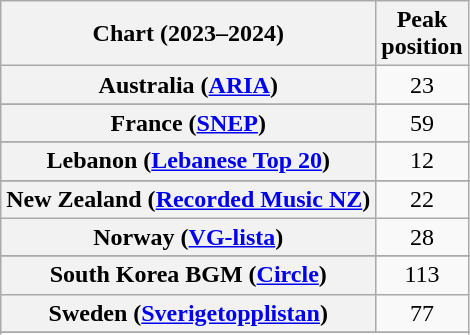<table class="wikitable sortable plainrowheaders" style="text-align:center">
<tr>
<th scope="col">Chart (2023–2024)</th>
<th scope="col">Peak<br>position</th>
</tr>
<tr>
<th scope="row">Australia (<a href='#'>ARIA</a>)</th>
<td>23</td>
</tr>
<tr>
</tr>
<tr>
</tr>
<tr>
</tr>
<tr>
</tr>
<tr>
</tr>
<tr>
</tr>
<tr>
</tr>
<tr>
</tr>
<tr>
<th scope="row">France (<a href='#'>SNEP</a>)</th>
<td>59</td>
</tr>
<tr>
</tr>
<tr>
</tr>
<tr>
<th scope="row">Lebanon (<a href='#'>Lebanese Top 20</a>)</th>
<td>12</td>
</tr>
<tr>
</tr>
<tr>
</tr>
<tr>
<th scope="row">New Zealand (<a href='#'>Recorded Music NZ</a>)</th>
<td>22</td>
</tr>
<tr>
<th scope="row">Norway (<a href='#'>VG-lista</a>)</th>
<td>28</td>
</tr>
<tr>
</tr>
<tr>
<th scope="row">South Korea BGM (<a href='#'>Circle</a>)</th>
<td>113</td>
</tr>
<tr>
<th scope="row">Sweden (<a href='#'>Sverigetopplistan</a>)</th>
<td>77</td>
</tr>
<tr>
</tr>
<tr>
</tr>
<tr>
</tr>
<tr>
</tr>
<tr>
</tr>
<tr>
</tr>
<tr>
</tr>
</table>
